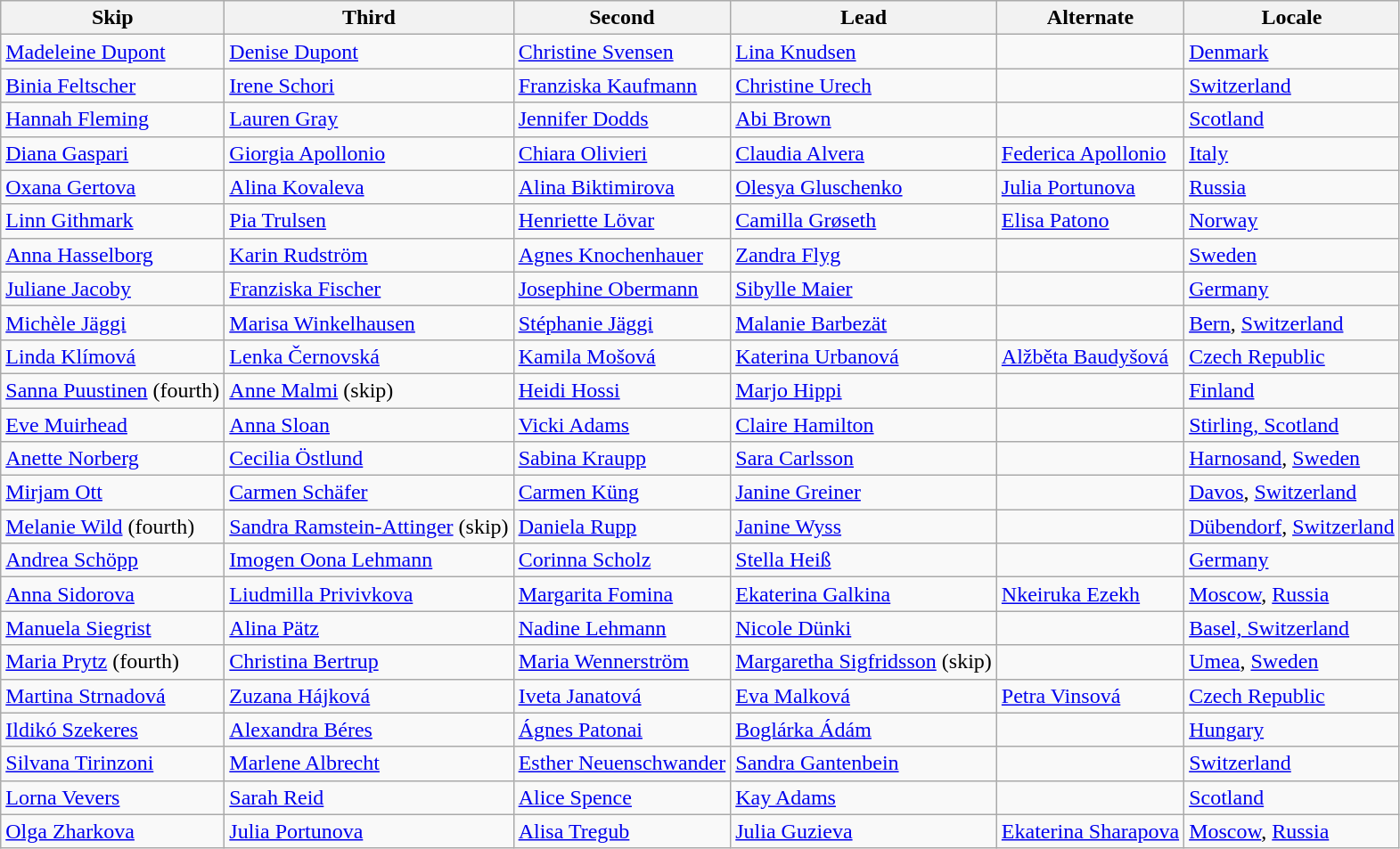<table class=wikitable>
<tr>
<th>Skip</th>
<th>Third</th>
<th>Second</th>
<th>Lead</th>
<th>Alternate</th>
<th>Locale</th>
</tr>
<tr>
<td><a href='#'>Madeleine Dupont</a></td>
<td><a href='#'>Denise Dupont</a></td>
<td><a href='#'>Christine Svensen</a></td>
<td><a href='#'>Lina Knudsen</a></td>
<td></td>
<td> <a href='#'>Denmark</a></td>
</tr>
<tr>
<td><a href='#'>Binia Feltscher</a></td>
<td><a href='#'>Irene Schori</a></td>
<td><a href='#'>Franziska Kaufmann</a></td>
<td><a href='#'>Christine Urech</a></td>
<td></td>
<td> <a href='#'>Switzerland</a></td>
</tr>
<tr>
<td><a href='#'>Hannah Fleming</a></td>
<td><a href='#'>Lauren Gray</a></td>
<td><a href='#'>Jennifer Dodds</a></td>
<td><a href='#'>Abi Brown</a></td>
<td></td>
<td> <a href='#'>Scotland</a></td>
</tr>
<tr>
<td><a href='#'>Diana Gaspari</a></td>
<td><a href='#'>Giorgia Apollonio</a></td>
<td><a href='#'>Chiara Olivieri</a></td>
<td><a href='#'>Claudia Alvera</a></td>
<td><a href='#'>Federica Apollonio</a></td>
<td> <a href='#'>Italy</a></td>
</tr>
<tr>
<td><a href='#'>Oxana Gertova</a></td>
<td><a href='#'>Alina Kovaleva</a></td>
<td><a href='#'>Alina Biktimirova</a></td>
<td><a href='#'>Olesya Gluschenko</a></td>
<td><a href='#'>Julia Portunova</a></td>
<td> <a href='#'>Russia</a></td>
</tr>
<tr>
<td><a href='#'>Linn Githmark</a></td>
<td><a href='#'>Pia Trulsen</a></td>
<td><a href='#'>Henriette Lövar</a></td>
<td><a href='#'>Camilla Grøseth</a></td>
<td><a href='#'>Elisa Patono</a></td>
<td> <a href='#'>Norway</a></td>
</tr>
<tr>
<td><a href='#'>Anna Hasselborg</a></td>
<td><a href='#'>Karin Rudström</a></td>
<td><a href='#'>Agnes Knochenhauer</a></td>
<td><a href='#'>Zandra Flyg</a></td>
<td></td>
<td> <a href='#'>Sweden</a></td>
</tr>
<tr>
<td><a href='#'>Juliane Jacoby</a></td>
<td><a href='#'>Franziska Fischer</a></td>
<td><a href='#'>Josephine Obermann</a></td>
<td><a href='#'>Sibylle Maier</a></td>
<td></td>
<td> <a href='#'>Germany</a></td>
</tr>
<tr>
<td><a href='#'>Michèle Jäggi</a></td>
<td><a href='#'>Marisa Winkelhausen</a></td>
<td><a href='#'>Stéphanie Jäggi</a></td>
<td><a href='#'>Malanie Barbezät</a></td>
<td></td>
<td> <a href='#'>Bern</a>, <a href='#'>Switzerland</a></td>
</tr>
<tr>
<td><a href='#'>Linda Klímová</a></td>
<td><a href='#'>Lenka Černovská</a></td>
<td><a href='#'>Kamila Mošová</a></td>
<td><a href='#'>Katerina Urbanová</a></td>
<td><a href='#'>Alžběta Baudyšová</a></td>
<td> <a href='#'>Czech Republic</a></td>
</tr>
<tr>
<td><a href='#'>Sanna Puustinen</a> (fourth)</td>
<td><a href='#'>Anne Malmi</a> (skip)</td>
<td><a href='#'>Heidi Hossi</a></td>
<td><a href='#'>Marjo Hippi</a></td>
<td></td>
<td> <a href='#'>Finland</a></td>
</tr>
<tr>
<td><a href='#'>Eve Muirhead</a></td>
<td><a href='#'>Anna Sloan</a></td>
<td><a href='#'>Vicki Adams</a></td>
<td><a href='#'>Claire Hamilton</a></td>
<td></td>
<td> <a href='#'>Stirling, Scotland</a></td>
</tr>
<tr>
<td><a href='#'>Anette Norberg</a></td>
<td><a href='#'>Cecilia Östlund</a></td>
<td><a href='#'>Sabina Kraupp</a></td>
<td><a href='#'>Sara Carlsson</a></td>
<td></td>
<td> <a href='#'>Harnosand</a>, <a href='#'>Sweden</a></td>
</tr>
<tr>
<td><a href='#'>Mirjam Ott</a></td>
<td><a href='#'>Carmen Schäfer</a></td>
<td><a href='#'>Carmen Küng</a></td>
<td><a href='#'>Janine Greiner</a></td>
<td></td>
<td> <a href='#'>Davos</a>, <a href='#'>Switzerland</a></td>
</tr>
<tr>
<td><a href='#'>Melanie Wild</a> (fourth)</td>
<td><a href='#'>Sandra Ramstein-Attinger</a> (skip)</td>
<td><a href='#'>Daniela Rupp</a></td>
<td><a href='#'>Janine Wyss</a></td>
<td></td>
<td> <a href='#'>Dübendorf</a>, <a href='#'>Switzerland</a></td>
</tr>
<tr>
<td><a href='#'>Andrea Schöpp</a></td>
<td><a href='#'>Imogen Oona Lehmann</a></td>
<td><a href='#'>Corinna Scholz</a></td>
<td><a href='#'>Stella Heiß</a></td>
<td></td>
<td> <a href='#'>Germany</a></td>
</tr>
<tr>
<td><a href='#'>Anna Sidorova</a></td>
<td><a href='#'>Liudmilla Privivkova</a></td>
<td><a href='#'>Margarita Fomina</a></td>
<td><a href='#'>Ekaterina Galkina</a></td>
<td><a href='#'>Nkeiruka Ezekh</a></td>
<td> <a href='#'>Moscow</a>, <a href='#'>Russia</a></td>
</tr>
<tr>
<td><a href='#'>Manuela Siegrist</a></td>
<td><a href='#'>Alina Pätz</a></td>
<td><a href='#'>Nadine Lehmann</a></td>
<td><a href='#'>Nicole Dünki</a></td>
<td></td>
<td> <a href='#'>Basel, Switzerland</a></td>
</tr>
<tr>
<td><a href='#'>Maria Prytz</a> (fourth)</td>
<td><a href='#'>Christina Bertrup</a></td>
<td><a href='#'>Maria Wennerström</a></td>
<td><a href='#'>Margaretha Sigfridsson</a> (skip)</td>
<td></td>
<td> <a href='#'>Umea</a>, <a href='#'>Sweden</a></td>
</tr>
<tr>
<td><a href='#'>Martina Strnadová</a></td>
<td><a href='#'>Zuzana Hájková</a></td>
<td><a href='#'>Iveta Janatová</a></td>
<td><a href='#'>Eva Malková</a></td>
<td><a href='#'>Petra Vinsová</a></td>
<td> <a href='#'>Czech Republic</a></td>
</tr>
<tr>
<td><a href='#'>Ildikó Szekeres</a></td>
<td><a href='#'>Alexandra Béres</a></td>
<td><a href='#'>Ágnes Patonai</a></td>
<td><a href='#'>Boglárka Ádám</a></td>
<td></td>
<td> <a href='#'>Hungary</a></td>
</tr>
<tr>
<td><a href='#'>Silvana Tirinzoni</a></td>
<td><a href='#'>Marlene Albrecht</a></td>
<td><a href='#'>Esther Neuenschwander</a></td>
<td><a href='#'>Sandra Gantenbein</a></td>
<td></td>
<td> <a href='#'>Switzerland</a></td>
</tr>
<tr>
<td><a href='#'>Lorna Vevers</a></td>
<td><a href='#'>Sarah Reid</a></td>
<td><a href='#'>Alice Spence</a></td>
<td><a href='#'>Kay Adams</a></td>
<td></td>
<td> <a href='#'>Scotland</a></td>
</tr>
<tr>
<td><a href='#'>Olga Zharkova</a></td>
<td><a href='#'>Julia Portunova</a></td>
<td><a href='#'>Alisa Tregub</a></td>
<td><a href='#'>Julia Guzieva</a></td>
<td><a href='#'>Ekaterina Sharapova</a></td>
<td> <a href='#'>Moscow</a>, <a href='#'>Russia</a></td>
</tr>
</table>
